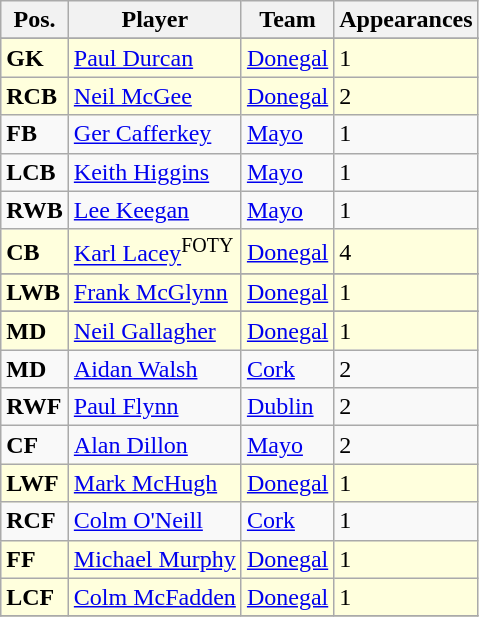<table class="wikitable">
<tr>
<th>Pos.</th>
<th>Player</th>
<th>Team</th>
<th>Appearances</th>
</tr>
<tr>
</tr>
<tr bgcolor=#FFFFDD>
<td><strong>GK</strong></td>
<td> <a href='#'>Paul Durcan</a></td>
<td><a href='#'>Donegal</a></td>
<td>1</td>
</tr>
<tr bgcolor=#FFFFDD>
<td><strong>RCB</strong></td>
<td> <a href='#'>Neil McGee</a></td>
<td><a href='#'>Donegal</a></td>
<td>2</td>
</tr>
<tr>
<td><strong>FB</strong></td>
<td> <a href='#'>Ger Cafferkey</a></td>
<td><a href='#'>Mayo</a></td>
<td>1</td>
</tr>
<tr>
<td><strong>LCB</strong></td>
<td> <a href='#'>Keith Higgins</a></td>
<td><a href='#'>Mayo</a></td>
<td>1</td>
</tr>
<tr>
<td><strong>RWB</strong></td>
<td> <a href='#'>Lee Keegan</a></td>
<td><a href='#'>Mayo</a></td>
<td>1</td>
</tr>
<tr bgcolor=#FFFFDD>
<td><strong>CB</strong></td>
<td> <a href='#'>Karl Lacey</a><sup>FOTY</sup></td>
<td><a href='#'>Donegal</a></td>
<td>4</td>
</tr>
<tr>
</tr>
<tr bgcolor=#FFFFDD>
<td><strong>LWB</strong></td>
<td> <a href='#'>Frank McGlynn</a></td>
<td><a href='#'>Donegal</a></td>
<td>1</td>
</tr>
<tr>
</tr>
<tr bgcolor=#FFFFDD>
<td><strong>MD</strong></td>
<td> <a href='#'>Neil Gallagher</a></td>
<td><a href='#'>Donegal</a></td>
<td>1</td>
</tr>
<tr>
<td><strong>MD</strong></td>
<td> <a href='#'>Aidan Walsh</a></td>
<td><a href='#'>Cork</a></td>
<td>2</td>
</tr>
<tr>
<td><strong>RWF</strong></td>
<td> <a href='#'>Paul Flynn</a></td>
<td><a href='#'>Dublin</a></td>
<td>2</td>
</tr>
<tr>
<td><strong>CF</strong></td>
<td> <a href='#'>Alan Dillon</a></td>
<td><a href='#'>Mayo</a></td>
<td>2</td>
</tr>
<tr bgcolor=#FFFFDD>
<td><strong>LWF</strong></td>
<td> <a href='#'>Mark McHugh</a></td>
<td><a href='#'>Donegal</a></td>
<td>1</td>
</tr>
<tr>
<td><strong>RCF</strong></td>
<td> <a href='#'>Colm O'Neill</a></td>
<td><a href='#'>Cork</a></td>
<td>1</td>
</tr>
<tr bgcolor=#FFFFDD>
<td><strong>FF</strong></td>
<td> <a href='#'>Michael Murphy</a></td>
<td><a href='#'>Donegal</a></td>
<td>1</td>
</tr>
<tr bgcolor=#FFFFDD>
<td><strong>LCF</strong></td>
<td> <a href='#'>Colm McFadden</a></td>
<td><a href='#'>Donegal</a></td>
<td>1</td>
</tr>
<tr>
</tr>
</table>
